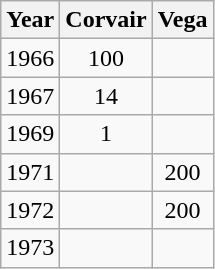<table class="wikitable" style="text-align: center">
<tr>
<th>Year</th>
<th>Corvair</th>
<th>Vega</th>
</tr>
<tr>
<td>1966</td>
<td>100</td>
<td></td>
</tr>
<tr>
<td>1967</td>
<td>14</td>
<td></td>
</tr>
<tr>
<td>1969</td>
<td>1</td>
<td></td>
</tr>
<tr>
<td>1971</td>
<td></td>
<td>200</td>
</tr>
<tr>
<td>1972</td>
<td></td>
<td>200</td>
</tr>
<tr>
<td>1973</td>
<td></td>
<td></td>
</tr>
</table>
